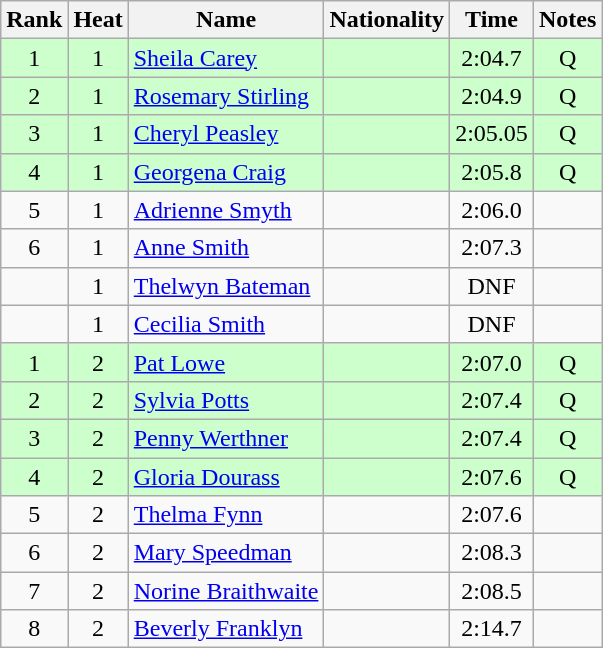<table class="wikitable sortable" style="text-align:center;">
<tr>
<th scope=col>Rank</th>
<th scope=col>Heat</th>
<th scope=col>Name</th>
<th scope=col>Nationality</th>
<th scope=col>Time</th>
<th scope=col>Notes</th>
</tr>
<tr style="background-color: #ccffcc;">
<td>1</td>
<td>1</td>
<td style="text-align:left;"><a href='#'>Sheila Carey</a></td>
<td style="text-align:left;"></td>
<td>2:04.7</td>
<td>Q</td>
</tr>
<tr style="background-color: #ccffcc;">
<td>2</td>
<td>1</td>
<td style="text-align:left;"><a href='#'>Rosemary Stirling</a></td>
<td style="text-align:left;"></td>
<td>2:04.9</td>
<td>Q</td>
</tr>
<tr style="background-color: #ccffcc;">
<td>3</td>
<td>1</td>
<td style="text-align:left;"><a href='#'>Cheryl Peasley</a></td>
<td style="text-align:left;"></td>
<td>2:05.05</td>
<td>Q</td>
</tr>
<tr style="background-color: #ccffcc;">
<td>4</td>
<td>1</td>
<td style="text-align:left;"><a href='#'>Georgena Craig</a></td>
<td style="text-align:left;"></td>
<td>2:05.8</td>
<td>Q</td>
</tr>
<tr>
<td>5</td>
<td>1</td>
<td style="text-align:left;"><a href='#'>Adrienne Smyth</a></td>
<td style="text-align:left;"></td>
<td>2:06.0</td>
<td></td>
</tr>
<tr>
<td>6</td>
<td>1</td>
<td style="text-align:left;"><a href='#'>Anne Smith</a></td>
<td style="text-align:left;"></td>
<td>2:07.3</td>
<td></td>
</tr>
<tr>
<td data-sort-value="7"></td>
<td>1</td>
<td style="text-align:left;"><a href='#'>Thelwyn Bateman</a></td>
<td style="text-align:left;"></td>
<td data-sort-value="9:99.9">DNF</td>
<td></td>
</tr>
<tr>
<td data-sort-value="7"></td>
<td>1</td>
<td style="text-align:left;"><a href='#'>Cecilia Smith</a></td>
<td style="text-align:left;"></td>
<td data-sort-value="9:99.9">DNF</td>
<td></td>
</tr>
<tr style="background-color: #ccffcc;">
<td>1</td>
<td>2</td>
<td style="text-align:left;"><a href='#'>Pat Lowe</a></td>
<td style="text-align:left;"></td>
<td>2:07.0</td>
<td>Q</td>
</tr>
<tr style="background-color: #ccffcc;">
<td>2</td>
<td>2</td>
<td style="text-align:left;"><a href='#'>Sylvia Potts</a></td>
<td style="text-align:left;"></td>
<td>2:07.4</td>
<td>Q</td>
</tr>
<tr style="background-color: #ccffcc;">
<td>3</td>
<td>2</td>
<td style="text-align:left;"><a href='#'>Penny Werthner</a></td>
<td style="text-align:left;"></td>
<td>2:07.4</td>
<td>Q</td>
</tr>
<tr style="background-color: #ccffcc;">
<td>4</td>
<td>2</td>
<td style="text-align:left;"><a href='#'>Gloria Dourass</a></td>
<td style="text-align:left;"></td>
<td>2:07.6</td>
<td>Q</td>
</tr>
<tr>
<td>5</td>
<td>2</td>
<td style="text-align:left;"><a href='#'>Thelma Fynn</a></td>
<td style="text-align:left;"></td>
<td>2:07.6</td>
<td></td>
</tr>
<tr>
<td>6</td>
<td>2</td>
<td style="text-align:left;"><a href='#'>Mary Speedman</a></td>
<td style="text-align:left;"></td>
<td>2:08.3</td>
<td></td>
</tr>
<tr>
<td>7</td>
<td>2</td>
<td style="text-align:left;"><a href='#'>Norine Braithwaite</a></td>
<td style="text-align:left;"></td>
<td>2:08.5</td>
<td></td>
</tr>
<tr>
<td>8</td>
<td>2</td>
<td style="text-align:left;"><a href='#'>Beverly Franklyn</a></td>
<td style="text-align:left;"></td>
<td>2:14.7</td>
<td></td>
</tr>
</table>
